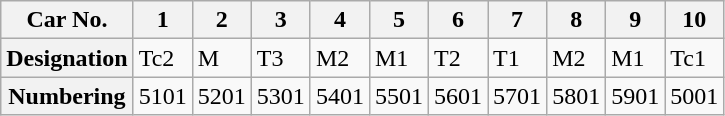<table class="wikitable">
<tr>
<th>Car No.</th>
<th>1</th>
<th>2</th>
<th>3</th>
<th>4</th>
<th>5</th>
<th>6</th>
<th>7</th>
<th>8</th>
<th>9</th>
<th>10</th>
</tr>
<tr>
<th>Designation</th>
<td>Tc2</td>
<td>M</td>
<td>T3</td>
<td>M2</td>
<td>M1</td>
<td>T2</td>
<td>T1</td>
<td>M2</td>
<td>M1</td>
<td>Tc1</td>
</tr>
<tr>
<th>Numbering</th>
<td>5101</td>
<td>5201</td>
<td>5301</td>
<td>5401</td>
<td>5501</td>
<td>5601</td>
<td>5701</td>
<td>5801</td>
<td>5901</td>
<td>5001</td>
</tr>
</table>
